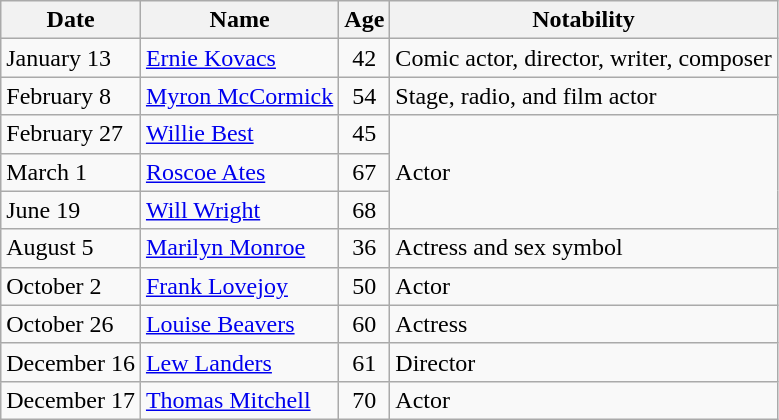<table class="wikitable">
<tr>
<th>Date</th>
<th>Name</th>
<th>Age</th>
<th>Notability</th>
</tr>
<tr>
<td>January 13</td>
<td><a href='#'>Ernie Kovacs</a></td>
<td align="center">42</td>
<td>Comic actor, director, writer, composer</td>
</tr>
<tr>
<td>February 8</td>
<td><a href='#'>Myron McCormick</a></td>
<td align="center">54</td>
<td>Stage, radio, and film actor</td>
</tr>
<tr>
<td>February 27</td>
<td><a href='#'>Willie Best</a></td>
<td align="center">45</td>
<td rowspan="3">Actor</td>
</tr>
<tr>
<td>March 1</td>
<td><a href='#'>Roscoe Ates</a></td>
<td align="center">67</td>
</tr>
<tr>
<td>June 19</td>
<td><a href='#'>Will Wright</a></td>
<td align="center">68</td>
</tr>
<tr>
<td>August 5</td>
<td><a href='#'>Marilyn Monroe</a></td>
<td align="center">36</td>
<td>Actress and sex symbol</td>
</tr>
<tr>
<td>October 2</td>
<td><a href='#'>Frank Lovejoy</a></td>
<td align="center">50</td>
<td>Actor</td>
</tr>
<tr>
<td>October 26</td>
<td><a href='#'>Louise Beavers</a></td>
<td align="center">60</td>
<td>Actress</td>
</tr>
<tr>
<td>December 16</td>
<td><a href='#'>Lew Landers</a></td>
<td align="center">61</td>
<td>Director</td>
</tr>
<tr>
<td>December 17</td>
<td><a href='#'>Thomas Mitchell</a></td>
<td align="center">70</td>
<td>Actor</td>
</tr>
</table>
